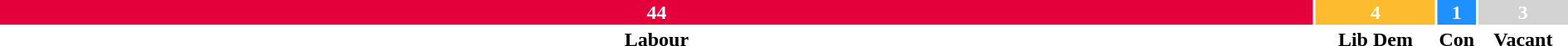<table style="width:100%; text-align:center;">
<tr style="color:white;">
<td style="background:#E4003B; width:84.62%;"><strong>44</strong></td>
<td style="background:#FDBB30; width:7.69%;"><strong>4</strong></td>
<td style="background:dodgerblue; width:1.92%;"><strong>1</strong></td>
<td style="background:lightgrey; width:5.77%;"><strong>3</strong></td>
</tr>
<tr>
<td><span><strong>Labour</strong></span></td>
<td><span><strong>Lib Dem</strong></span></td>
<td><span><strong>Con</strong></span></td>
<td><span><strong>Vacant</strong></span></td>
</tr>
</table>
